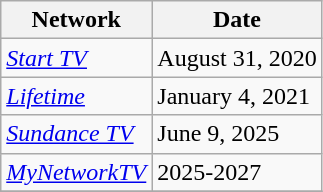<table class="wikitable">
<tr>
<th>Network</th>
<th>Date</th>
</tr>
<tr>
<td><em><a href='#'>Start TV</a></em></td>
<td>August 31, 2020</td>
</tr>
<tr>
<td><em><a href='#'>Lifetime</a></em></td>
<td>January 4, 2021</td>
</tr>
<tr>
<td><em><a href='#'>Sundance TV</a></em></td>
<td>June 9, 2025</td>
</tr>
<tr>
<td><em><a href='#'>MyNetworkTV</a></em></td>
<td>2025-2027</td>
</tr>
<tr>
</tr>
</table>
